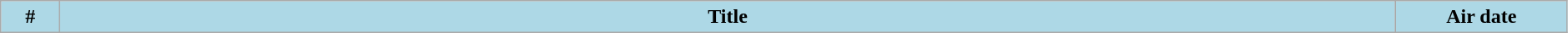<table class="wikitable plainrowheaders" style="width:99%; background:#fff;">
<tr>
<th style="background:#add8e6; width:40px;">#</th>
<th style="background: #add8e6;">Title</th>
<th style="background:#add8e6; width:130px;">Air date<br>
</th>
</tr>
</table>
